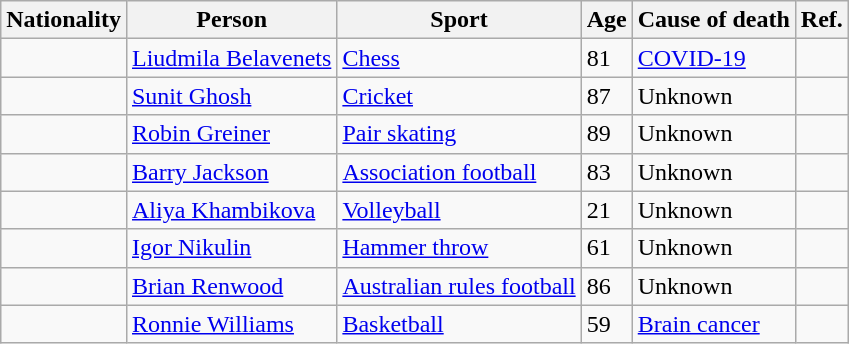<table class="wikitable source">
<tr>
<th>Nationality</th>
<th>Person</th>
<th>Sport</th>
<th>Age</th>
<th>Cause of death</th>
<th>Ref.</th>
</tr>
<tr>
<td></td>
<td><a href='#'>Liudmila Belavenets</a></td>
<td><a href='#'>Chess</a></td>
<td>81</td>
<td><a href='#'>COVID-19</a></td>
<td></td>
</tr>
<tr>
<td></td>
<td><a href='#'>Sunit Ghosh</a></td>
<td><a href='#'>Cricket</a></td>
<td>87</td>
<td>Unknown</td>
<td></td>
</tr>
<tr>
<td></td>
<td><a href='#'>Robin Greiner</a></td>
<td><a href='#'>Pair skating</a></td>
<td>89</td>
<td>Unknown</td>
<td></td>
</tr>
<tr>
<td></td>
<td><a href='#'>Barry Jackson</a></td>
<td><a href='#'>Association football</a></td>
<td>83</td>
<td>Unknown</td>
<td></td>
</tr>
<tr>
<td></td>
<td><a href='#'>Aliya Khambikova</a></td>
<td><a href='#'>Volleyball</a></td>
<td>21</td>
<td>Unknown</td>
<td></td>
</tr>
<tr>
<td></td>
<td><a href='#'>Igor Nikulin</a></td>
<td><a href='#'>Hammer throw</a></td>
<td>61</td>
<td>Unknown</td>
<td></td>
</tr>
<tr>
<td></td>
<td><a href='#'>Brian Renwood</a></td>
<td><a href='#'>Australian rules football</a></td>
<td>86</td>
<td>Unknown</td>
<td></td>
</tr>
<tr>
<td></td>
<td><a href='#'>Ronnie Williams</a></td>
<td><a href='#'>Basketball</a></td>
<td>59</td>
<td><a href='#'>Brain cancer</a></td>
<td></td>
</tr>
</table>
